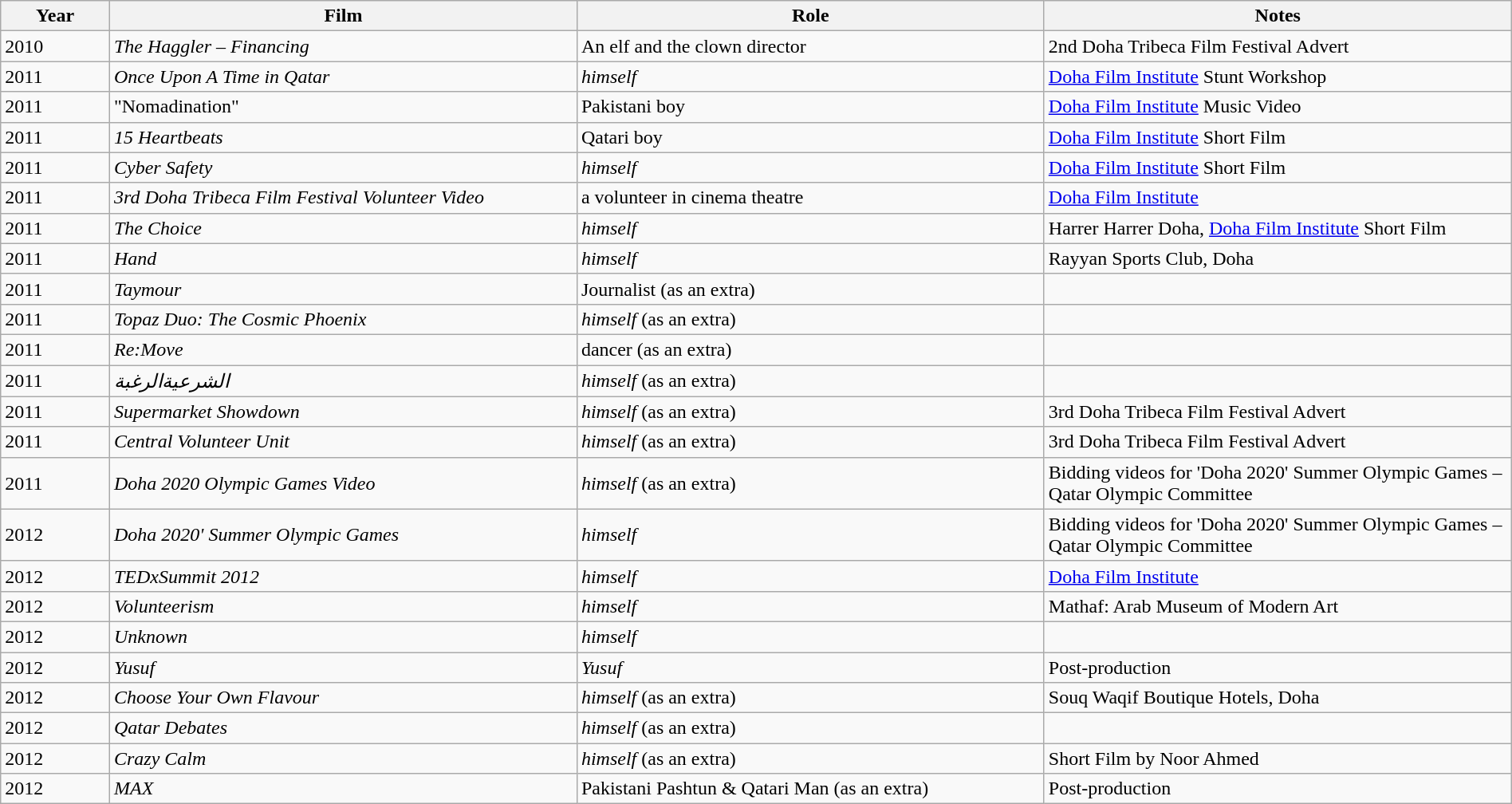<table class="wikitable" style="width:100%;">
<tr>
<th width=7%>Year</th>
<th style="width:30%;">Film</th>
<th style="width:30%;">Role</th>
<th style="width:30%;">Notes</th>
</tr>
<tr>
<td>2010</td>
<td><em>The Haggler – Financing</em></td>
<td>An elf and the clown director</td>
<td>2nd Doha Tribeca Film Festival Advert</td>
</tr>
<tr>
<td>2011</td>
<td><em>Once Upon A Time in Qatar</em></td>
<td><em>himself</em></td>
<td><a href='#'>Doha Film Institute</a> Stunt Workshop</td>
</tr>
<tr>
<td>2011</td>
<td>"Nomadination"</td>
<td>Pakistani boy</td>
<td><a href='#'>Doha Film Institute</a> Music Video</td>
</tr>
<tr>
<td>2011</td>
<td><em>15 Heartbeats</em></td>
<td>Qatari boy</td>
<td><a href='#'>Doha Film Institute</a> Short Film</td>
</tr>
<tr>
<td>2011</td>
<td><em>Cyber Safety</em></td>
<td><em>himself</em></td>
<td><a href='#'>Doha Film Institute</a> Short Film</td>
</tr>
<tr>
<td>2011</td>
<td><em>3rd Doha Tribeca Film Festival Volunteer Video</em></td>
<td>a volunteer in cinema theatre</td>
<td><a href='#'>Doha Film Institute</a></td>
</tr>
<tr>
<td>2011</td>
<td><em>The Choice</em></td>
<td><em>himself</em></td>
<td>Harrer Harrer Doha, <a href='#'>Doha Film Institute</a> Short Film</td>
</tr>
<tr>
<td>2011</td>
<td><em>Hand</em></td>
<td><em>himself</em></td>
<td>Rayyan Sports Club, Doha</td>
</tr>
<tr>
<td>2011</td>
<td><em>Taymour</em></td>
<td>Journalist (as an extra)</td>
<td></td>
</tr>
<tr>
<td>2011</td>
<td><em>Topaz Duo: The Cosmic Phoenix</em></td>
<td><em>himself</em> (as an extra)</td>
<td></td>
</tr>
<tr>
<td>2011</td>
<td><em>Re:Move</em></td>
<td>dancer (as an extra)</td>
<td></td>
</tr>
<tr>
<td>2011</td>
<td><em>الشرعيةالرغبة</em></td>
<td><em>himself</em> (as an extra)</td>
<td></td>
</tr>
<tr>
<td>2011</td>
<td><em>Supermarket Showdown</em></td>
<td><em>himself</em> (as an extra)</td>
<td>3rd Doha Tribeca Film Festival Advert</td>
</tr>
<tr>
<td>2011</td>
<td><em>Central Volunteer Unit</em></td>
<td><em>himself</em> (as an extra)</td>
<td>3rd Doha Tribeca Film Festival Advert</td>
</tr>
<tr>
<td>2011</td>
<td><em>Doha 2020 Olympic Games Video</em></td>
<td><em>himself</em> (as an extra)</td>
<td>Bidding videos for 'Doha 2020' Summer Olympic Games – Qatar Olympic Committee</td>
</tr>
<tr>
<td>2012</td>
<td><em>Doha 2020' Summer Olympic Games</em></td>
<td><em>himself</em></td>
<td>Bidding videos for 'Doha 2020' Summer Olympic Games – Qatar Olympic Committee</td>
</tr>
<tr>
<td>2012</td>
<td><em>TEDxSummit 2012</em></td>
<td><em>himself</em></td>
<td><a href='#'>Doha Film Institute</a></td>
</tr>
<tr>
<td>2012</td>
<td><em>Volunteerism</em></td>
<td><em>himself</em></td>
<td>Mathaf: Arab Museum of Modern Art</td>
</tr>
<tr>
<td>2012</td>
<td><em>Unknown</em></td>
<td><em>himself</em></td>
<td></td>
</tr>
<tr>
<td>2012</td>
<td><em>Yusuf</em></td>
<td><em>Yusuf</em></td>
<td>Post-production</td>
</tr>
<tr>
<td>2012</td>
<td><em>Choose Your Own Flavour</em></td>
<td><em>himself</em> (as an extra)</td>
<td>Souq Waqif Boutique Hotels, Doha</td>
</tr>
<tr>
<td>2012</td>
<td><em>Qatar Debates</em></td>
<td><em>himself</em> (as an extra)</td>
<td></td>
</tr>
<tr>
<td>2012</td>
<td><em>Crazy Calm</em></td>
<td><em>himself</em> (as an extra)</td>
<td>Short Film by Noor Ahmed</td>
</tr>
<tr>
<td>2012</td>
<td><em>MAX</em></td>
<td>Pakistani Pashtun & Qatari Man (as an extra)</td>
<td>Post-production</td>
</tr>
</table>
